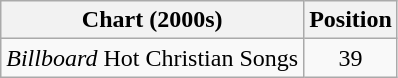<table class="wikitable">
<tr>
<th>Chart (2000s)</th>
<th>Position</th>
</tr>
<tr>
<td><em>Billboard</em> Hot Christian Songs</td>
<td align="center">39</td>
</tr>
</table>
